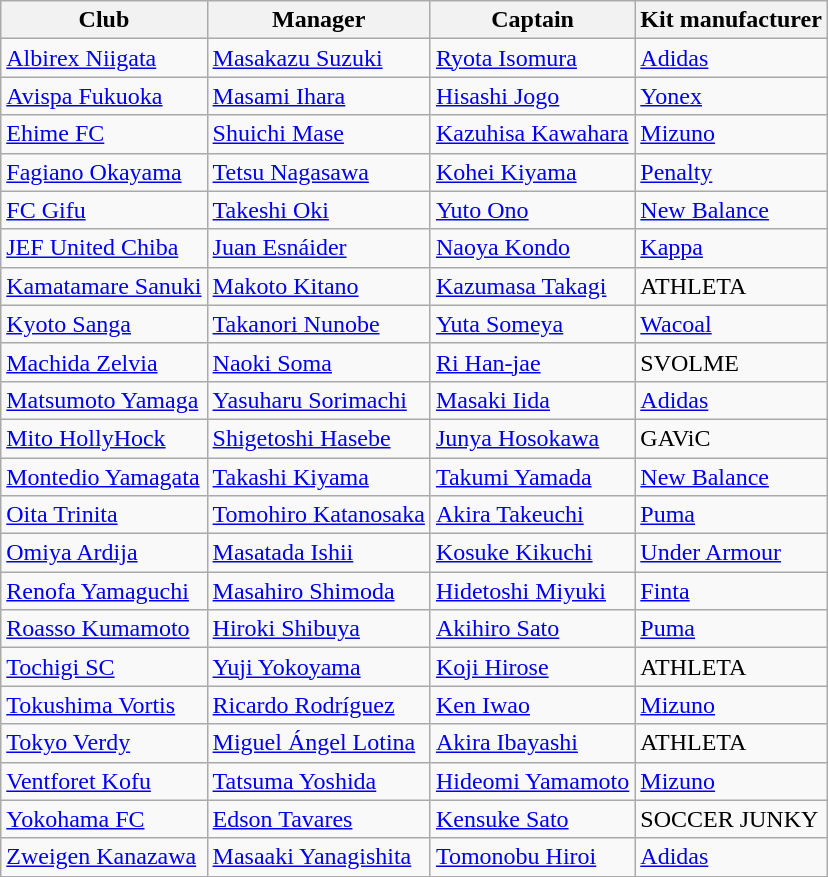<table class="wikitable sortable">
<tr>
<th>Club</th>
<th>Manager</th>
<th>Captain</th>
<th>Kit manufacturer</th>
</tr>
<tr>
<td><a href='#'>Albirex Niigata</a></td>
<td> <a href='#'>Masakazu Suzuki</a></td>
<td> <a href='#'>Ryota Isomura</a></td>
<td><a href='#'>Adidas</a></td>
</tr>
<tr>
<td><a href='#'>Avispa Fukuoka</a></td>
<td> <a href='#'>Masami Ihara</a></td>
<td> <a href='#'>Hisashi Jogo</a></td>
<td><a href='#'>Yonex</a></td>
</tr>
<tr>
<td><a href='#'>Ehime FC</a></td>
<td> <a href='#'>Shuichi Mase</a></td>
<td> <a href='#'>Kazuhisa Kawahara</a></td>
<td><a href='#'>Mizuno</a></td>
</tr>
<tr>
<td><a href='#'>Fagiano Okayama</a></td>
<td> <a href='#'>Tetsu Nagasawa</a></td>
<td> <a href='#'>Kohei Kiyama</a></td>
<td><a href='#'>Penalty</a></td>
</tr>
<tr>
<td><a href='#'>FC Gifu</a></td>
<td> <a href='#'>Takeshi Oki</a></td>
<td> <a href='#'>Yuto Ono</a></td>
<td><a href='#'>New Balance</a></td>
</tr>
<tr>
<td><a href='#'>JEF United Chiba</a></td>
<td> <a href='#'>Juan Esnáider</a></td>
<td> <a href='#'>Naoya Kondo</a></td>
<td><a href='#'>Kappa</a></td>
</tr>
<tr>
<td><a href='#'>Kamatamare Sanuki</a></td>
<td> <a href='#'>Makoto Kitano</a></td>
<td> <a href='#'>Kazumasa Takagi</a></td>
<td>ATHLETA</td>
</tr>
<tr>
<td><a href='#'>Kyoto Sanga</a></td>
<td> <a href='#'>Takanori Nunobe</a></td>
<td> <a href='#'>Yuta Someya</a></td>
<td><a href='#'>Wacoal</a></td>
</tr>
<tr>
<td><a href='#'>Machida Zelvia</a></td>
<td> <a href='#'>Naoki Soma</a></td>
<td> <a href='#'>Ri Han-jae</a></td>
<td>SVOLME</td>
</tr>
<tr>
<td><a href='#'>Matsumoto Yamaga</a></td>
<td> <a href='#'>Yasuharu Sorimachi</a></td>
<td> <a href='#'>Masaki Iida</a></td>
<td><a href='#'>Adidas</a></td>
</tr>
<tr>
<td><a href='#'>Mito HollyHock</a></td>
<td> <a href='#'>Shigetoshi Hasebe</a></td>
<td> <a href='#'>Junya Hosokawa</a></td>
<td>GAViC</td>
</tr>
<tr>
<td><a href='#'>Montedio Yamagata</a></td>
<td> <a href='#'>Takashi Kiyama</a></td>
<td> <a href='#'>Takumi Yamada</a></td>
<td><a href='#'>New Balance</a></td>
</tr>
<tr>
<td><a href='#'>Oita Trinita</a></td>
<td> <a href='#'>Tomohiro Katanosaka</a></td>
<td> <a href='#'>Akira Takeuchi</a></td>
<td><a href='#'>Puma</a></td>
</tr>
<tr>
<td><a href='#'>Omiya Ardija</a></td>
<td> <a href='#'>Masatada Ishii</a></td>
<td> <a href='#'>Kosuke Kikuchi</a></td>
<td> <a href='#'>Under Armour</a></td>
</tr>
<tr>
<td><a href='#'>Renofa Yamaguchi</a></td>
<td> <a href='#'>Masahiro Shimoda</a></td>
<td> <a href='#'>Hidetoshi Miyuki</a></td>
<td><a href='#'>Finta</a></td>
</tr>
<tr>
<td><a href='#'>Roasso Kumamoto</a></td>
<td> <a href='#'>Hiroki Shibuya</a></td>
<td> <a href='#'>Akihiro Sato</a></td>
<td><a href='#'>Puma</a></td>
</tr>
<tr>
<td><a href='#'>Tochigi SC</a></td>
<td> <a href='#'>Yuji Yokoyama</a></td>
<td> <a href='#'>Koji Hirose</a></td>
<td>ATHLETA</td>
</tr>
<tr>
<td><a href='#'>Tokushima Vortis</a></td>
<td> <a href='#'>Ricardo Rodríguez</a></td>
<td> <a href='#'>Ken Iwao</a></td>
<td> <a href='#'>Mizuno</a></td>
</tr>
<tr>
<td><a href='#'>Tokyo Verdy</a></td>
<td> <a href='#'>Miguel Ángel Lotina</a></td>
<td> <a href='#'>Akira Ibayashi</a></td>
<td>ATHLETA</td>
</tr>
<tr>
<td><a href='#'>Ventforet Kofu</a></td>
<td> <a href='#'>Tatsuma Yoshida</a></td>
<td> <a href='#'>Hideomi Yamamoto</a></td>
<td><a href='#'>Mizuno</a></td>
</tr>
<tr>
<td><a href='#'>Yokohama FC</a></td>
<td> <a href='#'>Edson Tavares</a></td>
<td> <a href='#'>Kensuke Sato</a></td>
<td>SOCCER JUNKY</td>
</tr>
<tr>
<td><a href='#'>Zweigen Kanazawa</a></td>
<td> <a href='#'>Masaaki Yanagishita</a></td>
<td> <a href='#'>Tomonobu Hiroi</a></td>
<td> <a href='#'>Adidas</a></td>
</tr>
</table>
